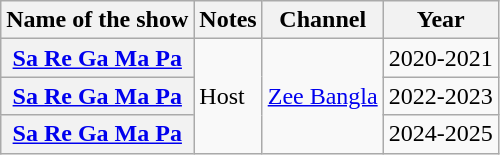<table class="wikitable plainrowheaders sortable">
<tr>
<th scope="col">Name of the show</th>
<th scope="col">Notes</th>
<th scope="col">Channel</th>
<th scope="col">Year</th>
</tr>
<tr>
<th scope="row"><a href='#'> Sa Re Ga Ma Pa</a></th>
<td rowspan=4>Host</td>
<td rowspan=4><a href='#'>Zee Bangla</a></td>
<td>2020-2021</td>
</tr>
<tr>
<th scope="row"><a href='#'> Sa Re Ga Ma Pa</a></th>
<td>2022-2023</td>
</tr>
<tr>
<th scope="row"><a href='#'> Sa Re Ga Ma Pa</a></th>
<td>2024-2025</td>
</tr>
</table>
